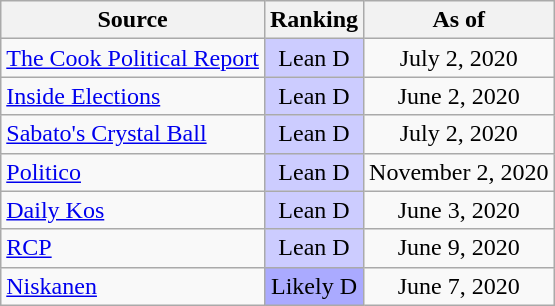<table class="wikitable" style="text-align:center">
<tr>
<th>Source</th>
<th>Ranking</th>
<th>As of</th>
</tr>
<tr>
<td align=left><a href='#'>The Cook Political Report</a></td>
<td style="background:#ccf" data-sort-value=-2>Lean D</td>
<td>July 2, 2020</td>
</tr>
<tr>
<td align=left><a href='#'>Inside Elections</a></td>
<td style="background:#ccf" data-sort-value=-2>Lean D</td>
<td>June 2, 2020</td>
</tr>
<tr>
<td align=left><a href='#'>Sabato's Crystal Ball</a></td>
<td style="background:#ccf" data-sort-value=-2>Lean D</td>
<td>July 2, 2020</td>
</tr>
<tr>
<td align="left"><a href='#'>Politico</a></td>
<td style="background:#ccf" data-sort-value=-2>Lean D</td>
<td>November 2, 2020</td>
</tr>
<tr>
<td align="left"><a href='#'>Daily Kos</a></td>
<td style="background:#ccf" data-sort-value=-2>Lean D</td>
<td>June 3, 2020</td>
</tr>
<tr>
<td align="left"><a href='#'>RCP</a></td>
<td style="background:#ccf" data-sort-value=-2>Lean D</td>
<td>June 9, 2020</td>
</tr>
<tr>
<td align="left"><a href='#'>Niskanen</a></td>
<td style="background:#aaf" data-sort-value=-3>Likely D</td>
<td>June 7, 2020</td>
</tr>
</table>
